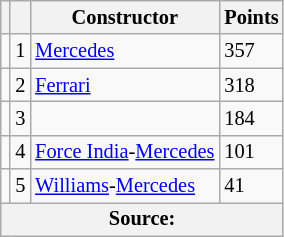<table class="wikitable" style="font-size: 85%;">
<tr>
<th></th>
<th></th>
<th>Constructor</th>
<th>Points</th>
</tr>
<tr>
<td align="left"></td>
<td align="center">1</td>
<td> <a href='#'>Mercedes</a></td>
<td align="left">357</td>
</tr>
<tr>
<td align="left"></td>
<td align="center">2</td>
<td> <a href='#'>Ferrari</a></td>
<td align="left">318</td>
</tr>
<tr>
<td align="left"></td>
<td align="center">3</td>
<td></td>
<td align="left">184</td>
</tr>
<tr>
<td align="left"></td>
<td align="center">4</td>
<td> <a href='#'>Force India</a>-<a href='#'>Mercedes</a></td>
<td align="left">101</td>
</tr>
<tr>
<td align="left"></td>
<td align="center">5</td>
<td> <a href='#'>Williams</a>-<a href='#'>Mercedes</a></td>
<td align="left">41</td>
</tr>
<tr>
<th colspan=4>Source: </th>
</tr>
</table>
